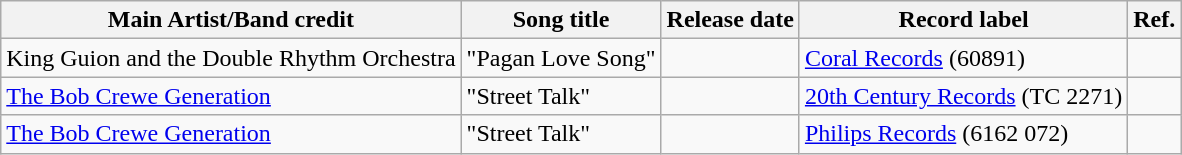<table class="wikitable">
<tr>
<th>Main Artist/Band credit</th>
<th>Song title</th>
<th>Release date</th>
<th>Record label</th>
<th>Ref.</th>
</tr>
<tr>
<td>King Guion and the Double Rhythm Orchestra</td>
<td>"Pagan Love Song"</td>
<td></td>
<td><a href='#'>Coral Records</a> (60891)</td>
<td></td>
</tr>
<tr>
<td><a href='#'>The Bob Crewe Generation</a></td>
<td>"Street Talk"</td>
<td></td>
<td><a href='#'>20th Century Records</a> (TC 2271)</td>
<td></td>
</tr>
<tr>
<td><a href='#'>The Bob Crewe Generation</a></td>
<td>"Street Talk"</td>
<td></td>
<td><a href='#'>Philips Records</a> (6162 072)</td>
<td></td>
</tr>
</table>
